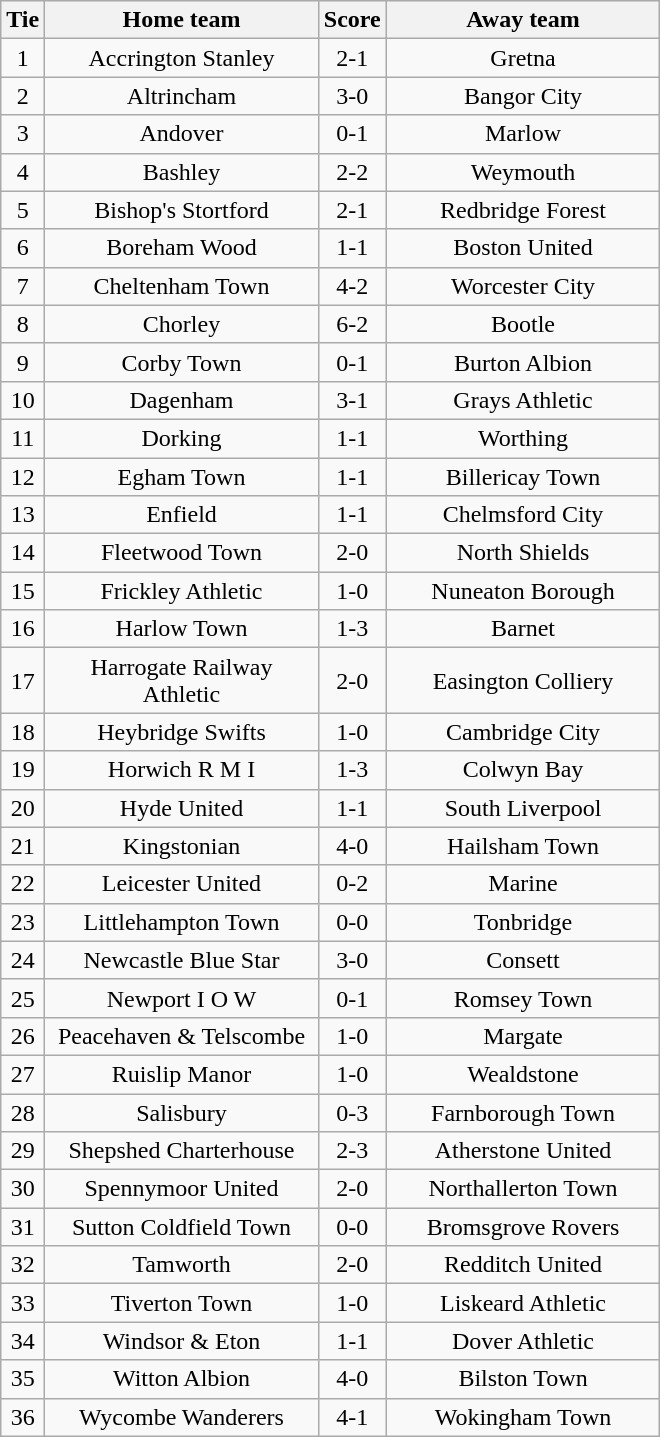<table class="wikitable" style="text-align:center;">
<tr>
<th width=20>Tie</th>
<th width=175>Home team</th>
<th width=20>Score</th>
<th width=175>Away team</th>
</tr>
<tr>
<td>1</td>
<td>Accrington Stanley</td>
<td>2-1</td>
<td>Gretna</td>
</tr>
<tr>
<td>2</td>
<td>Altrincham</td>
<td>3-0</td>
<td>Bangor City</td>
</tr>
<tr>
<td>3</td>
<td>Andover</td>
<td>0-1</td>
<td>Marlow</td>
</tr>
<tr>
<td>4</td>
<td>Bashley</td>
<td>2-2</td>
<td>Weymouth</td>
</tr>
<tr>
<td>5</td>
<td>Bishop's Stortford</td>
<td>2-1</td>
<td>Redbridge Forest</td>
</tr>
<tr>
<td>6</td>
<td>Boreham Wood</td>
<td>1-1</td>
<td>Boston United</td>
</tr>
<tr>
<td>7</td>
<td>Cheltenham Town</td>
<td>4-2</td>
<td>Worcester City</td>
</tr>
<tr>
<td>8</td>
<td>Chorley</td>
<td>6-2</td>
<td>Bootle</td>
</tr>
<tr>
<td>9</td>
<td>Corby Town</td>
<td>0-1</td>
<td>Burton Albion</td>
</tr>
<tr>
<td>10</td>
<td>Dagenham</td>
<td>3-1</td>
<td>Grays Athletic</td>
</tr>
<tr>
<td>11</td>
<td>Dorking</td>
<td>1-1</td>
<td>Worthing</td>
</tr>
<tr>
<td>12</td>
<td>Egham Town</td>
<td>1-1</td>
<td>Billericay Town</td>
</tr>
<tr>
<td>13</td>
<td>Enfield</td>
<td>1-1</td>
<td>Chelmsford City</td>
</tr>
<tr>
<td>14</td>
<td>Fleetwood Town</td>
<td>2-0</td>
<td>North Shields</td>
</tr>
<tr>
<td>15</td>
<td>Frickley Athletic</td>
<td>1-0</td>
<td>Nuneaton Borough</td>
</tr>
<tr>
<td>16</td>
<td>Harlow Town</td>
<td>1-3</td>
<td>Barnet</td>
</tr>
<tr>
<td>17</td>
<td>Harrogate Railway Athletic</td>
<td>2-0</td>
<td>Easington Colliery</td>
</tr>
<tr>
<td>18</td>
<td>Heybridge Swifts</td>
<td>1-0</td>
<td>Cambridge City</td>
</tr>
<tr>
<td>19</td>
<td>Horwich R M I</td>
<td>1-3</td>
<td>Colwyn Bay</td>
</tr>
<tr>
<td>20</td>
<td>Hyde United</td>
<td>1-1</td>
<td>South Liverpool</td>
</tr>
<tr>
<td>21</td>
<td>Kingstonian</td>
<td>4-0</td>
<td>Hailsham Town</td>
</tr>
<tr>
<td>22</td>
<td>Leicester United</td>
<td>0-2</td>
<td>Marine</td>
</tr>
<tr>
<td>23</td>
<td>Littlehampton Town</td>
<td>0-0</td>
<td>Tonbridge</td>
</tr>
<tr>
<td>24</td>
<td>Newcastle Blue Star</td>
<td>3-0</td>
<td>Consett</td>
</tr>
<tr>
<td>25</td>
<td>Newport I O W</td>
<td>0-1</td>
<td>Romsey Town</td>
</tr>
<tr>
<td>26</td>
<td>Peacehaven & Telscombe</td>
<td>1-0</td>
<td>Margate</td>
</tr>
<tr>
<td>27</td>
<td>Ruislip Manor</td>
<td>1-0</td>
<td>Wealdstone</td>
</tr>
<tr>
<td>28</td>
<td>Salisbury</td>
<td>0-3</td>
<td>Farnborough Town</td>
</tr>
<tr>
<td>29</td>
<td>Shepshed Charterhouse</td>
<td>2-3</td>
<td>Atherstone United</td>
</tr>
<tr>
<td>30</td>
<td>Spennymoor United</td>
<td>2-0</td>
<td>Northallerton Town</td>
</tr>
<tr>
<td>31</td>
<td>Sutton Coldfield Town</td>
<td>0-0</td>
<td>Bromsgrove Rovers</td>
</tr>
<tr>
<td>32</td>
<td>Tamworth</td>
<td>2-0</td>
<td>Redditch United</td>
</tr>
<tr>
<td>33</td>
<td>Tiverton Town</td>
<td>1-0</td>
<td>Liskeard Athletic</td>
</tr>
<tr>
<td>34</td>
<td>Windsor & Eton</td>
<td>1-1</td>
<td>Dover Athletic</td>
</tr>
<tr>
<td>35</td>
<td>Witton Albion</td>
<td>4-0</td>
<td>Bilston Town</td>
</tr>
<tr>
<td>36</td>
<td>Wycombe Wanderers</td>
<td>4-1</td>
<td>Wokingham Town</td>
</tr>
</table>
